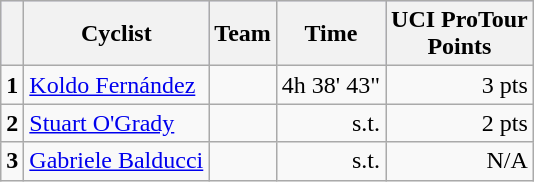<table class="wikitable">
<tr style="background:#ccccff;">
<th></th>
<th>Cyclist</th>
<th>Team</th>
<th>Time</th>
<th>UCI ProTour<br>Points</th>
</tr>
<tr>
<td><strong>1</strong></td>
<td> <a href='#'>Koldo Fernández</a></td>
<td></td>
<td align="right">4h 38' 43"</td>
<td align="right">3 pts</td>
</tr>
<tr>
<td><strong>2</strong></td>
<td> <a href='#'>Stuart O'Grady</a></td>
<td></td>
<td align="right">s.t.</td>
<td align="right">2 pts</td>
</tr>
<tr>
<td><strong>3</strong></td>
<td> <a href='#'>Gabriele Balducci</a></td>
<td></td>
<td align="right">s.t.</td>
<td align="right">N/A</td>
</tr>
</table>
